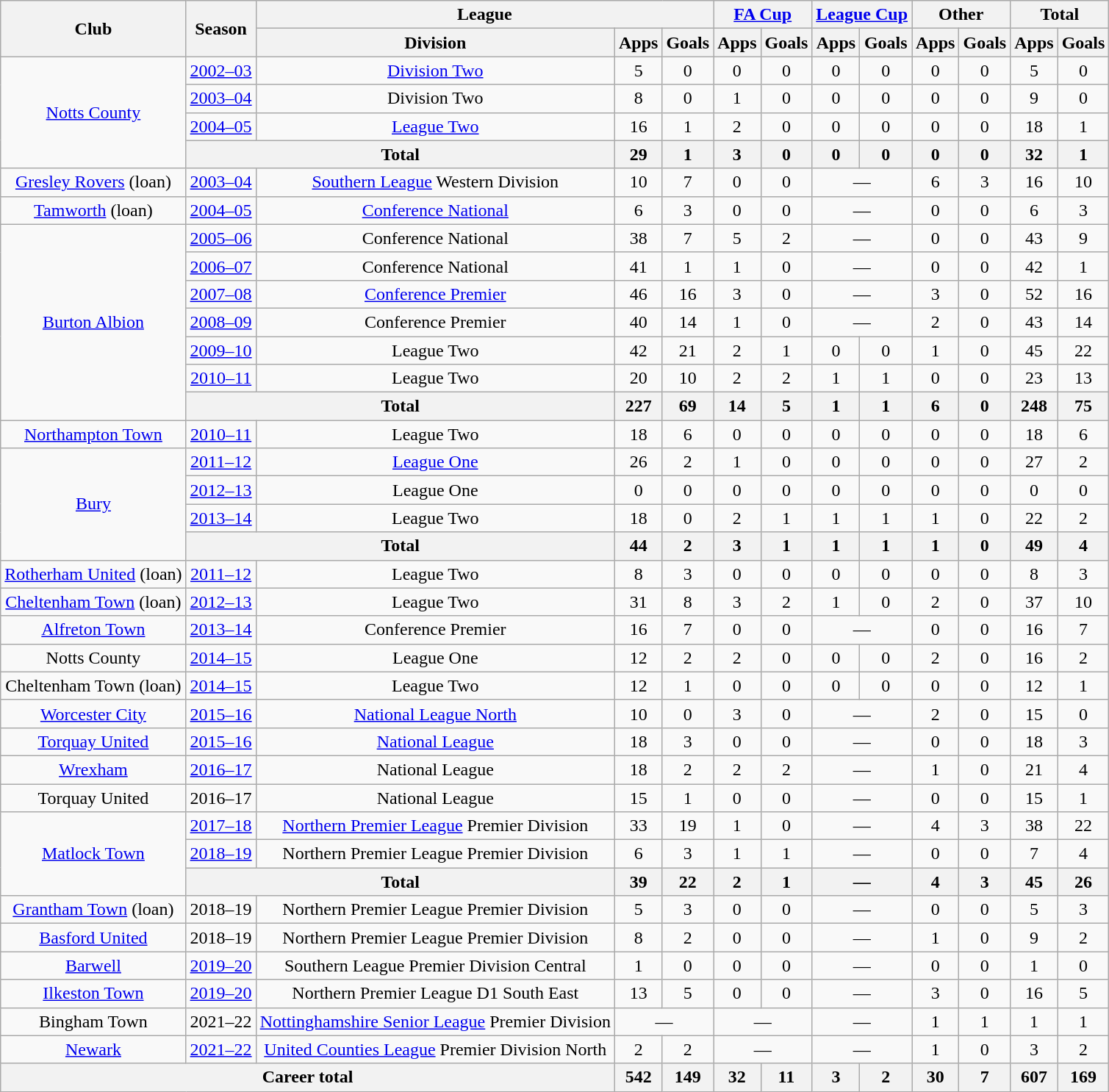<table class="wikitable" style="text-align: center;">
<tr>
<th rowspan="2">Club</th>
<th rowspan="2">Season</th>
<th colspan="3">League</th>
<th colspan="2"><a href='#'>FA Cup</a></th>
<th colspan="2"><a href='#'>League Cup</a></th>
<th colspan="2">Other</th>
<th colspan="2">Total</th>
</tr>
<tr>
<th>Division</th>
<th>Apps</th>
<th>Goals</th>
<th>Apps</th>
<th>Goals</th>
<th>Apps</th>
<th>Goals</th>
<th>Apps</th>
<th>Goals</th>
<th>Apps</th>
<th>Goals</th>
</tr>
<tr>
<td rowspan="4"><a href='#'>Notts County</a></td>
<td><a href='#'>2002–03</a></td>
<td><a href='#'>Division Two</a></td>
<td>5</td>
<td>0</td>
<td>0</td>
<td>0</td>
<td>0</td>
<td>0</td>
<td>0</td>
<td>0</td>
<td>5</td>
<td>0</td>
</tr>
<tr>
<td><a href='#'>2003–04</a></td>
<td>Division Two</td>
<td>8</td>
<td>0</td>
<td>1</td>
<td>0</td>
<td>0</td>
<td>0</td>
<td>0</td>
<td>0</td>
<td>9</td>
<td>0</td>
</tr>
<tr>
<td><a href='#'>2004–05</a></td>
<td><a href='#'>League Two</a></td>
<td>16</td>
<td>1</td>
<td>2</td>
<td>0</td>
<td>0</td>
<td>0</td>
<td>0</td>
<td>0</td>
<td>18</td>
<td>1</td>
</tr>
<tr>
<th colspan="2">Total</th>
<th>29</th>
<th>1</th>
<th>3</th>
<th>0</th>
<th>0</th>
<th>0</th>
<th>0</th>
<th>0</th>
<th>32</th>
<th>1</th>
</tr>
<tr>
<td><a href='#'>Gresley Rovers</a> (loan)</td>
<td><a href='#'>2003–04</a></td>
<td><a href='#'>Southern League</a> Western Division</td>
<td>10</td>
<td>7</td>
<td>0</td>
<td>0</td>
<td colspan="2">—</td>
<td>6</td>
<td>3</td>
<td>16</td>
<td>10</td>
</tr>
<tr>
<td><a href='#'>Tamworth</a> (loan)</td>
<td><a href='#'>2004–05</a></td>
<td><a href='#'>Conference National</a></td>
<td>6</td>
<td>3</td>
<td>0</td>
<td>0</td>
<td colspan="2">—</td>
<td>0</td>
<td>0</td>
<td>6</td>
<td>3</td>
</tr>
<tr>
<td rowspan="7"><a href='#'>Burton Albion</a></td>
<td><a href='#'>2005–06</a></td>
<td>Conference National</td>
<td>38</td>
<td>7</td>
<td>5</td>
<td>2</td>
<td colspan="2">—</td>
<td>0</td>
<td>0</td>
<td>43</td>
<td>9</td>
</tr>
<tr>
<td><a href='#'>2006–07</a></td>
<td>Conference National</td>
<td>41</td>
<td>1</td>
<td>1</td>
<td>0</td>
<td colspan="2">—</td>
<td>0</td>
<td>0</td>
<td>42</td>
<td>1</td>
</tr>
<tr>
<td><a href='#'>2007–08</a></td>
<td><a href='#'>Conference Premier</a></td>
<td>46</td>
<td>16</td>
<td>3</td>
<td>0</td>
<td colspan="2">—</td>
<td>3</td>
<td>0</td>
<td>52</td>
<td>16</td>
</tr>
<tr>
<td><a href='#'>2008–09</a></td>
<td>Conference Premier</td>
<td>40</td>
<td>14</td>
<td>1</td>
<td>0</td>
<td colspan="2">—</td>
<td>2</td>
<td>0</td>
<td>43</td>
<td>14</td>
</tr>
<tr>
<td><a href='#'>2009–10</a></td>
<td>League Two</td>
<td>42</td>
<td>21</td>
<td>2</td>
<td>1</td>
<td>0</td>
<td>0</td>
<td>1</td>
<td>0</td>
<td>45</td>
<td>22</td>
</tr>
<tr>
<td><a href='#'>2010–11</a></td>
<td>League Two</td>
<td>20</td>
<td>10</td>
<td>2</td>
<td>2</td>
<td>1</td>
<td>1</td>
<td>0</td>
<td>0</td>
<td>23</td>
<td>13</td>
</tr>
<tr>
<th colspan="2">Total</th>
<th>227</th>
<th>69</th>
<th>14</th>
<th>5</th>
<th>1</th>
<th>1</th>
<th>6</th>
<th>0</th>
<th>248</th>
<th>75</th>
</tr>
<tr>
<td><a href='#'>Northampton Town</a></td>
<td><a href='#'>2010–11</a></td>
<td>League Two</td>
<td>18</td>
<td>6</td>
<td>0</td>
<td>0</td>
<td>0</td>
<td>0</td>
<td>0</td>
<td>0</td>
<td>18</td>
<td>6</td>
</tr>
<tr>
<td rowspan="4"><a href='#'>Bury</a></td>
<td><a href='#'>2011–12</a></td>
<td><a href='#'>League One</a></td>
<td>26</td>
<td>2</td>
<td>1</td>
<td>0</td>
<td>0</td>
<td>0</td>
<td>0</td>
<td>0</td>
<td>27</td>
<td>2</td>
</tr>
<tr>
<td><a href='#'>2012–13</a></td>
<td>League One</td>
<td>0</td>
<td>0</td>
<td>0</td>
<td>0</td>
<td>0</td>
<td>0</td>
<td>0</td>
<td>0</td>
<td>0</td>
<td>0</td>
</tr>
<tr>
<td><a href='#'>2013–14</a></td>
<td>League Two</td>
<td>18</td>
<td>0</td>
<td>2</td>
<td>1</td>
<td>1</td>
<td>1</td>
<td>1</td>
<td>0</td>
<td>22</td>
<td>2</td>
</tr>
<tr>
<th colspan="2">Total</th>
<th>44</th>
<th>2</th>
<th>3</th>
<th>1</th>
<th>1</th>
<th>1</th>
<th>1</th>
<th>0</th>
<th>49</th>
<th>4</th>
</tr>
<tr>
<td><a href='#'>Rotherham United</a> (loan)</td>
<td><a href='#'>2011–12</a></td>
<td>League Two</td>
<td>8</td>
<td>3</td>
<td>0</td>
<td>0</td>
<td>0</td>
<td>0</td>
<td>0</td>
<td>0</td>
<td>8</td>
<td>3</td>
</tr>
<tr>
<td><a href='#'>Cheltenham Town</a> (loan)</td>
<td><a href='#'>2012–13</a></td>
<td>League Two</td>
<td>31</td>
<td>8</td>
<td>3</td>
<td>2</td>
<td>1</td>
<td>0</td>
<td>2</td>
<td>0</td>
<td>37</td>
<td>10</td>
</tr>
<tr>
<td><a href='#'>Alfreton Town</a></td>
<td><a href='#'>2013–14</a></td>
<td>Conference Premier</td>
<td>16</td>
<td>7</td>
<td>0</td>
<td>0</td>
<td colspan="2">—</td>
<td>0</td>
<td>0</td>
<td>16</td>
<td>7</td>
</tr>
<tr>
<td>Notts County</td>
<td><a href='#'>2014–15</a></td>
<td>League One</td>
<td>12</td>
<td>2</td>
<td>2</td>
<td>0</td>
<td>0</td>
<td>0</td>
<td>2</td>
<td>0</td>
<td>16</td>
<td>2</td>
</tr>
<tr>
<td>Cheltenham Town (loan)</td>
<td><a href='#'>2014–15</a></td>
<td>League Two</td>
<td>12</td>
<td>1</td>
<td>0</td>
<td>0</td>
<td>0</td>
<td>0</td>
<td>0</td>
<td>0</td>
<td>12</td>
<td>1</td>
</tr>
<tr>
<td><a href='#'>Worcester City</a></td>
<td><a href='#'>2015–16</a></td>
<td><a href='#'>National League North</a></td>
<td>10</td>
<td>0</td>
<td>3</td>
<td>0</td>
<td colspan="2">—</td>
<td>2</td>
<td>0</td>
<td>15</td>
<td>0</td>
</tr>
<tr>
<td><a href='#'>Torquay United</a></td>
<td><a href='#'>2015–16</a></td>
<td><a href='#'>National League</a></td>
<td>18</td>
<td>3</td>
<td>0</td>
<td>0</td>
<td colspan="2">—</td>
<td>0</td>
<td>0</td>
<td>18</td>
<td>3</td>
</tr>
<tr>
<td><a href='#'>Wrexham</a></td>
<td><a href='#'>2016–17</a></td>
<td>National League</td>
<td>18</td>
<td>2</td>
<td>2</td>
<td>2</td>
<td colspan="2">—</td>
<td>1</td>
<td>0</td>
<td>21</td>
<td>4</td>
</tr>
<tr>
<td>Torquay United</td>
<td>2016–17</td>
<td>National League</td>
<td>15</td>
<td>1</td>
<td>0</td>
<td>0</td>
<td colspan="2">—</td>
<td>0</td>
<td>0</td>
<td>15</td>
<td>1</td>
</tr>
<tr>
<td rowspan="3"><a href='#'>Matlock Town</a></td>
<td><a href='#'>2017–18</a></td>
<td><a href='#'>Northern Premier League</a> Premier Division</td>
<td>33</td>
<td>19</td>
<td>1</td>
<td>0</td>
<td colspan="2">—</td>
<td>4</td>
<td>3</td>
<td>38</td>
<td>22</td>
</tr>
<tr>
<td><a href='#'>2018–19</a></td>
<td>Northern Premier League Premier Division</td>
<td>6</td>
<td>3</td>
<td>1</td>
<td>1</td>
<td colspan="2">—</td>
<td>0</td>
<td>0</td>
<td>7</td>
<td>4</td>
</tr>
<tr>
<th colspan="2">Total</th>
<th>39</th>
<th>22</th>
<th>2</th>
<th>1</th>
<th colspan="2">—</th>
<th>4</th>
<th>3</th>
<th>45</th>
<th>26</th>
</tr>
<tr>
<td><a href='#'>Grantham Town</a> (loan)</td>
<td>2018–19</td>
<td>Northern Premier League Premier Division</td>
<td>5</td>
<td>3</td>
<td>0</td>
<td>0</td>
<td colspan="2">—</td>
<td>0</td>
<td>0</td>
<td>5</td>
<td>3</td>
</tr>
<tr>
<td><a href='#'>Basford United</a></td>
<td>2018–19</td>
<td>Northern Premier League Premier Division</td>
<td>8</td>
<td>2</td>
<td>0</td>
<td>0</td>
<td colspan="2">—</td>
<td>1</td>
<td>0</td>
<td>9</td>
<td>2</td>
</tr>
<tr>
<td><a href='#'>Barwell</a></td>
<td><a href='#'>2019–20</a></td>
<td>Southern League Premier Division Central</td>
<td>1</td>
<td>0</td>
<td>0</td>
<td>0</td>
<td colspan="2">—</td>
<td>0</td>
<td>0</td>
<td>1</td>
<td>0</td>
</tr>
<tr>
<td><a href='#'>Ilkeston Town</a></td>
<td><a href='#'>2019–20</a></td>
<td>Northern Premier League D1 South East</td>
<td>13</td>
<td>5</td>
<td>0</td>
<td>0</td>
<td colspan="2">—</td>
<td>3</td>
<td>0</td>
<td>16</td>
<td>5</td>
</tr>
<tr>
<td>Bingham Town</td>
<td>2021–22</td>
<td><a href='#'>Nottinghamshire Senior League</a> Premier Division</td>
<td colspan="2">—</td>
<td colspan="2">—</td>
<td colspan="2">—</td>
<td>1</td>
<td>1</td>
<td>1</td>
<td>1</td>
</tr>
<tr>
<td><a href='#'>Newark</a></td>
<td><a href='#'>2021–22</a></td>
<td><a href='#'>United Counties League</a> Premier Division North</td>
<td>2</td>
<td>2</td>
<td colspan="2">—</td>
<td colspan="2">—</td>
<td>1</td>
<td>0</td>
<td>3</td>
<td>2</td>
</tr>
<tr>
<th colspan="3">Career total</th>
<th>542</th>
<th>149</th>
<th>32</th>
<th>11</th>
<th>3</th>
<th>2</th>
<th>30</th>
<th>7</th>
<th>607</th>
<th>169</th>
</tr>
</table>
